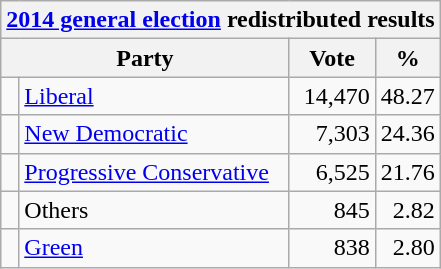<table class="wikitable">
<tr>
<th colspan="4"><a href='#'>2014 general election</a> redistributed results</th>
</tr>
<tr>
<th bgcolor="#DDDDFF" width="130px" colspan="2">Party</th>
<th bgcolor="#DDDDFF" width="50px">Vote</th>
<th bgcolor="#DDDDFF" width="30px">%</th>
</tr>
<tr>
<td> </td>
<td><a href='#'>Liberal</a></td>
<td align=right>14,470</td>
<td align=right>48.27</td>
</tr>
<tr>
<td> </td>
<td><a href='#'>New Democratic</a></td>
<td align=right>7,303</td>
<td align=right>24.36</td>
</tr>
<tr>
<td> </td>
<td><a href='#'>Progressive Conservative</a></td>
<td align=right>6,525</td>
<td align=right>21.76</td>
</tr>
<tr>
<td> </td>
<td>Others</td>
<td align=right>845</td>
<td align=right>2.82</td>
</tr>
<tr>
<td> </td>
<td><a href='#'>Green</a></td>
<td align=right>838</td>
<td align=right>2.80</td>
</tr>
</table>
